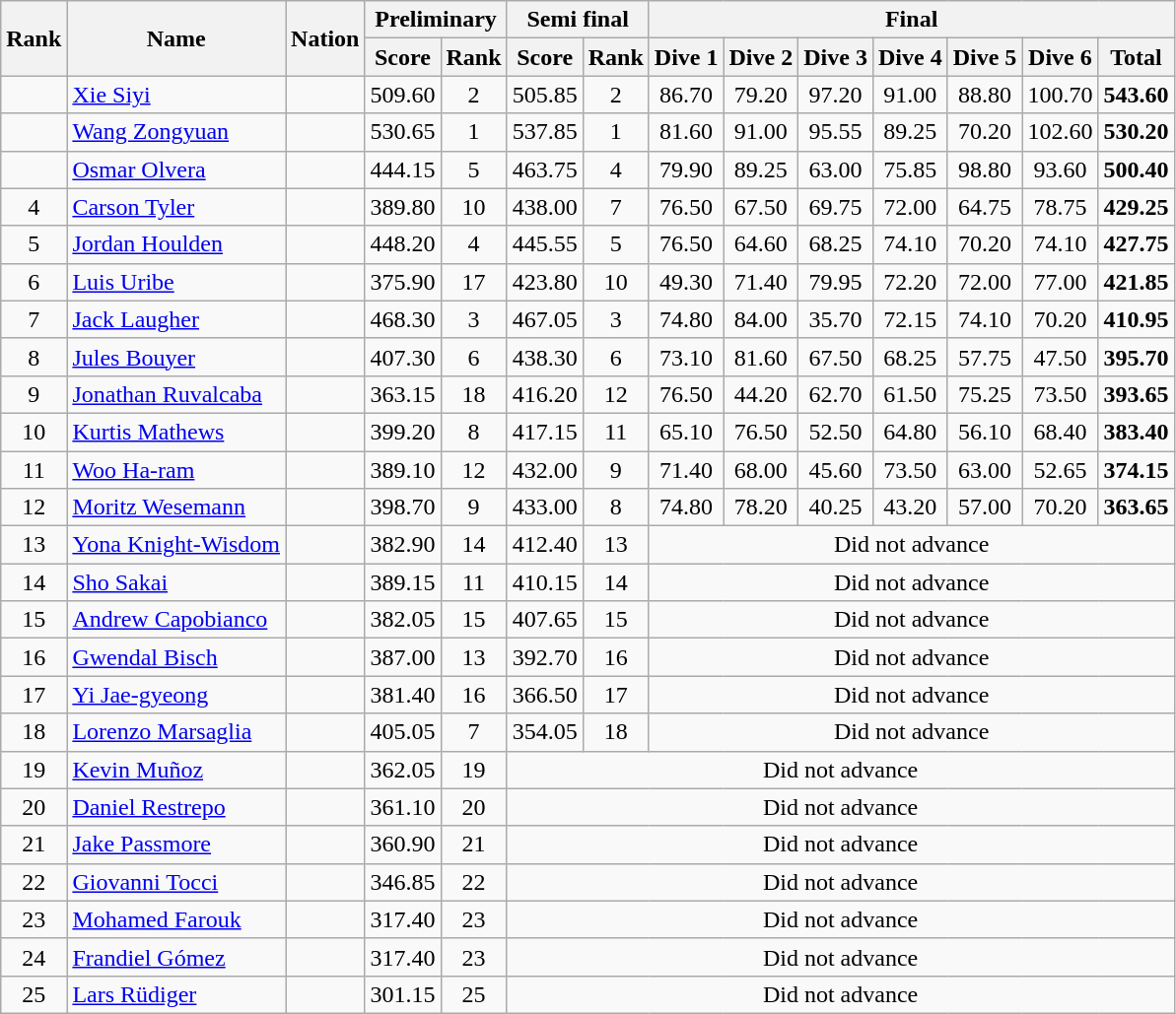<table class="wikitable sortable" style="text-align:center">
<tr>
<th rowspan="2">Rank</th>
<th rowspan="2">Name</th>
<th rowspan="2">Nation</th>
<th colspan="2">Preliminary</th>
<th colspan="2">Semi final</th>
<th colspan="7">Final</th>
</tr>
<tr>
<th>Score</th>
<th>Rank</th>
<th>Score</th>
<th>Rank</th>
<th>Dive 1</th>
<th>Dive 2</th>
<th>Dive 3</th>
<th>Dive 4</th>
<th>Dive 5</th>
<th>Dive 6</th>
<th>Total</th>
</tr>
<tr>
<td></td>
<td align=left><a href='#'>Xie Siyi</a></td>
<td align=left></td>
<td>509.60</td>
<td>2</td>
<td>505.85</td>
<td>2</td>
<td>86.70</td>
<td>79.20</td>
<td>97.20</td>
<td>91.00</td>
<td>88.80</td>
<td>100.70</td>
<td><strong>543.60</strong></td>
</tr>
<tr>
<td></td>
<td align=left><a href='#'>Wang Zongyuan</a></td>
<td align=left></td>
<td>530.65</td>
<td>1</td>
<td>537.85</td>
<td>1</td>
<td>81.60</td>
<td>91.00</td>
<td>95.55</td>
<td>89.25</td>
<td>70.20</td>
<td>102.60</td>
<td><strong>530.20</strong></td>
</tr>
<tr>
<td></td>
<td align="left"><a href='#'>Osmar Olvera</a></td>
<td align="left"></td>
<td>444.15</td>
<td>5</td>
<td>463.75</td>
<td>4</td>
<td>79.90</td>
<td>89.25</td>
<td>63.00</td>
<td>75.85</td>
<td>98.80</td>
<td>93.60</td>
<td><strong>500.40</strong></td>
</tr>
<tr>
<td>4</td>
<td align="left"><a href='#'>Carson Tyler</a></td>
<td align="left"></td>
<td>389.80</td>
<td>10</td>
<td>438.00</td>
<td>7</td>
<td>76.50</td>
<td>67.50</td>
<td>69.75</td>
<td>72.00</td>
<td>64.75</td>
<td>78.75</td>
<td><strong>429.25</strong></td>
</tr>
<tr>
<td>5</td>
<td align="left"><a href='#'>Jordan Houlden</a></td>
<td align="left"></td>
<td>448.20</td>
<td>4</td>
<td>445.55</td>
<td>5</td>
<td>76.50</td>
<td>64.60</td>
<td>68.25</td>
<td>74.10</td>
<td>70.20</td>
<td>74.10</td>
<td><strong>427.75</strong></td>
</tr>
<tr>
<td>6</td>
<td align="left"><a href='#'>Luis Uribe</a></td>
<td align="left"></td>
<td>375.90</td>
<td>17</td>
<td>423.80</td>
<td>10</td>
<td>49.30</td>
<td>71.40</td>
<td>79.95</td>
<td>72.20</td>
<td>72.00</td>
<td>77.00</td>
<td><strong>421.85</strong></td>
</tr>
<tr>
<td>7</td>
<td align=left><a href='#'>Jack Laugher</a></td>
<td align=left></td>
<td>468.30</td>
<td>3</td>
<td>467.05</td>
<td>3</td>
<td>74.80</td>
<td>84.00</td>
<td>35.70</td>
<td>72.15</td>
<td>74.10</td>
<td>70.20</td>
<td><strong>410.95</strong></td>
</tr>
<tr>
<td>8</td>
<td align=left><a href='#'>Jules Bouyer</a></td>
<td align=left></td>
<td>407.30</td>
<td>6</td>
<td>438.30</td>
<td>6</td>
<td>73.10</td>
<td>81.60</td>
<td>67.50</td>
<td>68.25</td>
<td>57.75</td>
<td>47.50</td>
<td><strong>395.70</strong></td>
</tr>
<tr>
<td>9</td>
<td align="left"><a href='#'>Jonathan Ruvalcaba</a></td>
<td align="left"></td>
<td>363.15</td>
<td>18</td>
<td>416.20</td>
<td>12</td>
<td>76.50</td>
<td>44.20</td>
<td>62.70</td>
<td>61.50</td>
<td>75.25</td>
<td>73.50</td>
<td><strong>393.65</strong></td>
</tr>
<tr>
<td>10</td>
<td align="left"><a href='#'>Kurtis Mathews</a></td>
<td align="left"></td>
<td>399.20</td>
<td>8</td>
<td>417.15</td>
<td>11</td>
<td>65.10</td>
<td>76.50</td>
<td>52.50</td>
<td>64.80</td>
<td>56.10</td>
<td>68.40</td>
<td><strong>383.40</strong></td>
</tr>
<tr>
<td>11</td>
<td align="left"><a href='#'>Woo Ha-ram</a></td>
<td align="left"></td>
<td>389.10</td>
<td>12</td>
<td>432.00</td>
<td>9</td>
<td>71.40</td>
<td>68.00</td>
<td>45.60</td>
<td>73.50</td>
<td>63.00</td>
<td>52.65</td>
<td><strong>374.15</strong></td>
</tr>
<tr>
<td>12</td>
<td align="left"><a href='#'>Moritz Wesemann</a></td>
<td align="left"></td>
<td>398.70</td>
<td>9</td>
<td>433.00</td>
<td>8</td>
<td>74.80</td>
<td>78.20</td>
<td>40.25</td>
<td>43.20</td>
<td>57.00</td>
<td>70.20</td>
<td><strong>363.65</strong></td>
</tr>
<tr>
<td>13</td>
<td align="left"><a href='#'>Yona Knight-Wisdom</a></td>
<td align="left"></td>
<td>382.90</td>
<td>14</td>
<td>412.40</td>
<td>13</td>
<td colspan="7">Did not advance</td>
</tr>
<tr>
<td>14</td>
<td align="left"><a href='#'>Sho Sakai</a></td>
<td align="left"></td>
<td>389.15</td>
<td>11</td>
<td>410.15</td>
<td>14</td>
<td colspan="7">Did not advance</td>
</tr>
<tr>
<td>15</td>
<td align=left><a href='#'>Andrew Capobianco</a></td>
<td align=left></td>
<td>382.05</td>
<td>15</td>
<td>407.65</td>
<td>15</td>
<td colspan="7">Did not advance</td>
</tr>
<tr>
<td>16</td>
<td align="left"><a href='#'>Gwendal Bisch</a></td>
<td align="left"></td>
<td>387.00</td>
<td>13</td>
<td>392.70</td>
<td>16</td>
<td colspan="7">Did not advance</td>
</tr>
<tr>
<td>17</td>
<td align="left"><a href='#'>Yi Jae-gyeong</a></td>
<td align="left"></td>
<td>381.40</td>
<td>16</td>
<td>366.50</td>
<td>17</td>
<td colspan="7">Did not advance</td>
</tr>
<tr>
<td>18</td>
<td align="left"><a href='#'>Lorenzo Marsaglia</a></td>
<td align="left"></td>
<td>405.05</td>
<td>7</td>
<td>354.05</td>
<td>18</td>
<td colspan="7">Did not advance</td>
</tr>
<tr>
<td>19</td>
<td align=left><a href='#'>Kevin Muñoz</a></td>
<td align=left></td>
<td>362.05</td>
<td>19</td>
<td colspan="9" align=center>Did not advance</td>
</tr>
<tr>
<td>20</td>
<td align=left><a href='#'>Daniel Restrepo</a></td>
<td align=left></td>
<td>361.10</td>
<td>20</td>
<td colspan="9" align=center>Did not advance</td>
</tr>
<tr>
<td>21</td>
<td align=left><a href='#'>Jake Passmore</a></td>
<td align=left></td>
<td>360.90</td>
<td>21</td>
<td colspan="9" align=center>Did not advance</td>
</tr>
<tr>
<td>22</td>
<td align=left><a href='#'>Giovanni Tocci</a></td>
<td align=left></td>
<td>346.85</td>
<td>22</td>
<td colspan="9" align=center>Did not advance</td>
</tr>
<tr>
<td>23</td>
<td align=left><a href='#'>Mohamed Farouk</a></td>
<td align=left></td>
<td>317.40</td>
<td>23</td>
<td colspan="9" align=center>Did not advance</td>
</tr>
<tr>
<td>24</td>
<td align=left><a href='#'>Frandiel Gómez</a></td>
<td align=left></td>
<td>317.40</td>
<td>23</td>
<td colspan="9" align=center>Did not advance</td>
</tr>
<tr>
<td>25</td>
<td align=left><a href='#'>Lars Rüdiger</a></td>
<td align=left></td>
<td>301.15</td>
<td>25</td>
<td colspan="9" align=center>Did not advance</td>
</tr>
</table>
